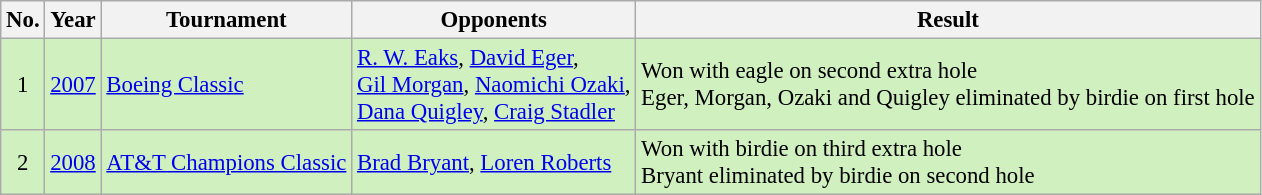<table class="wikitable" style="font-size:95%;">
<tr>
<th>No.</th>
<th>Year</th>
<th>Tournament</th>
<th>Opponents</th>
<th>Result</th>
</tr>
<tr style="background:#D0F0C0;">
<td align=center>1</td>
<td><a href='#'>2007</a></td>
<td><a href='#'>Boeing Classic</a></td>
<td> <a href='#'>R. W. Eaks</a>,  <a href='#'>David Eger</a>,<br> <a href='#'>Gil Morgan</a>,  <a href='#'>Naomichi Ozaki</a>,<br> <a href='#'>Dana Quigley</a>,  <a href='#'>Craig Stadler</a></td>
<td>Won with eagle on second extra hole<br>Eger, Morgan, Ozaki and Quigley eliminated by birdie on first hole</td>
</tr>
<tr style="background:#D0F0C0;">
<td align=center>2</td>
<td><a href='#'>2008</a></td>
<td><a href='#'>AT&T Champions Classic</a></td>
<td> <a href='#'>Brad Bryant</a>,  <a href='#'>Loren Roberts</a></td>
<td>Won with birdie on third extra hole<br>Bryant eliminated by birdie on second hole</td>
</tr>
</table>
